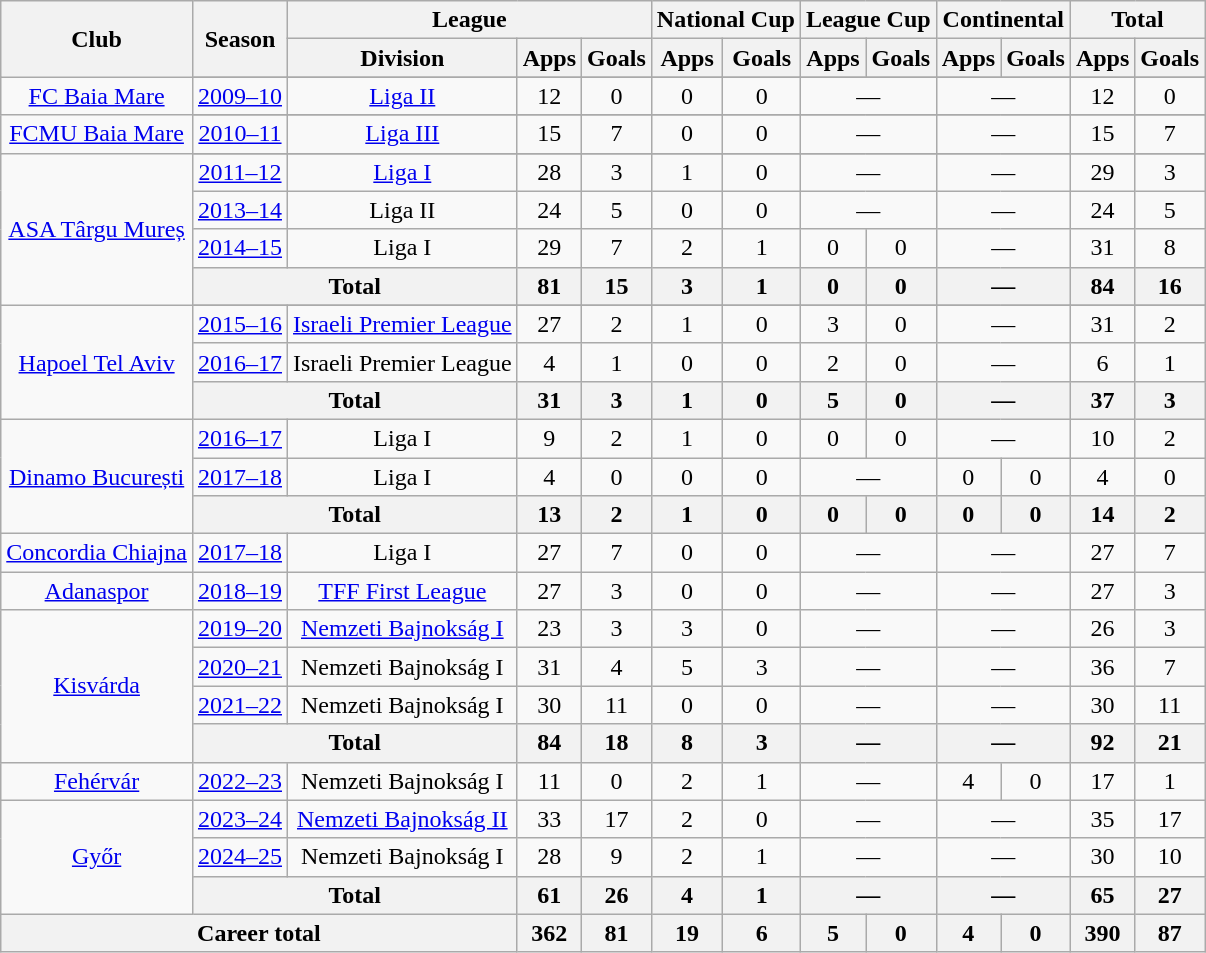<table class="wikitable" style="text-align:center">
<tr>
<th rowspan="2">Club</th>
<th rowspan="2">Season</th>
<th colspan="3">League</th>
<th colspan="2">National Cup</th>
<th colspan="2">League Cup</th>
<th colspan="2">Continental</th>
<th colspan="2">Total</th>
</tr>
<tr>
<th>Division</th>
<th>Apps</th>
<th>Goals</th>
<th>Apps</th>
<th>Goals</th>
<th>Apps</th>
<th>Goals</th>
<th>Apps</th>
<th>Goals</th>
<th>Apps</th>
<th>Goals</th>
</tr>
<tr>
<td rowspan="2"><a href='#'>FC Baia Mare</a></td>
</tr>
<tr>
<td><a href='#'>2009–10</a></td>
<td><a href='#'>Liga II</a></td>
<td>12</td>
<td>0</td>
<td>0</td>
<td>0</td>
<td colspan="2">—</td>
<td colspan="2">—</td>
<td>12</td>
<td>0</td>
</tr>
<tr>
<td rowspan="2"><a href='#'>FCMU Baia Mare</a></td>
</tr>
<tr>
<td><a href='#'>2010–11</a></td>
<td><a href='#'>Liga III</a></td>
<td>15</td>
<td>7</td>
<td>0</td>
<td>0</td>
<td colspan="2">—</td>
<td colspan="2">—</td>
<td>15</td>
<td>7</td>
</tr>
<tr>
<td rowspan="5"><a href='#'>ASA Târgu Mureș</a></td>
</tr>
<tr>
<td><a href='#'>2011–12</a></td>
<td><a href='#'>Liga I</a></td>
<td>28</td>
<td>3</td>
<td>1</td>
<td>0</td>
<td colspan="2">—</td>
<td colspan="2">—</td>
<td>29</td>
<td>3</td>
</tr>
<tr>
<td><a href='#'>2013–14</a></td>
<td>Liga II</td>
<td>24</td>
<td>5</td>
<td>0</td>
<td>0</td>
<td colspan="2">—</td>
<td colspan="2">—</td>
<td>24</td>
<td>5</td>
</tr>
<tr>
<td><a href='#'>2014–15</a></td>
<td>Liga I</td>
<td>29</td>
<td>7</td>
<td>2</td>
<td>1</td>
<td>0</td>
<td>0</td>
<td colspan="2">—</td>
<td>31</td>
<td>8</td>
</tr>
<tr>
<th colspan="2">Total</th>
<th>81</th>
<th>15</th>
<th>3</th>
<th>1</th>
<th>0</th>
<th>0</th>
<th colspan="2">—</th>
<th>84</th>
<th>16</th>
</tr>
<tr>
<td rowspan="4"><a href='#'>Hapoel Tel Aviv</a></td>
</tr>
<tr>
<td><a href='#'>2015–16</a></td>
<td><a href='#'>Israeli Premier League</a></td>
<td>27</td>
<td>2</td>
<td>1</td>
<td>0</td>
<td>3</td>
<td>0</td>
<td colspan="2">—</td>
<td>31</td>
<td>2</td>
</tr>
<tr>
<td><a href='#'>2016–17</a></td>
<td>Israeli Premier League</td>
<td>4</td>
<td>1</td>
<td>0</td>
<td>0</td>
<td>2</td>
<td>0</td>
<td colspan="2">—</td>
<td>6</td>
<td>1</td>
</tr>
<tr>
<th colspan="2">Total</th>
<th>31</th>
<th>3</th>
<th>1</th>
<th>0</th>
<th>5</th>
<th>0</th>
<th colspan="2">—</th>
<th>37</th>
<th>3</th>
</tr>
<tr>
<td rowspan="3"><a href='#'>Dinamo București</a></td>
<td><a href='#'>2016–17</a></td>
<td>Liga I</td>
<td>9</td>
<td>2</td>
<td>1</td>
<td>0</td>
<td>0</td>
<td>0</td>
<td colspan="2">—</td>
<td>10</td>
<td>2</td>
</tr>
<tr>
<td><a href='#'>2017–18</a></td>
<td>Liga I</td>
<td>4</td>
<td>0</td>
<td>0</td>
<td>0</td>
<td colspan="2">—</td>
<td>0</td>
<td>0</td>
<td>4</td>
<td>0</td>
</tr>
<tr>
<th colspan="2">Total</th>
<th>13</th>
<th>2</th>
<th>1</th>
<th>0</th>
<th>0</th>
<th>0</th>
<th>0</th>
<th>0</th>
<th>14</th>
<th>2</th>
</tr>
<tr>
<td><a href='#'>Concordia Chiajna</a></td>
<td><a href='#'>2017–18</a></td>
<td>Liga I</td>
<td>27</td>
<td>7</td>
<td>0</td>
<td>0</td>
<td colspan="2">—</td>
<td colspan="2">—</td>
<td>27</td>
<td>7</td>
</tr>
<tr>
<td><a href='#'>Adanaspor</a></td>
<td><a href='#'>2018–19</a></td>
<td><a href='#'>TFF First League</a></td>
<td>27</td>
<td>3</td>
<td>0</td>
<td>0</td>
<td colspan="2">—</td>
<td colspan="2">—</td>
<td>27</td>
<td>3</td>
</tr>
<tr>
<td rowspan="4"><a href='#'>Kisvárda</a></td>
<td><a href='#'>2019–20</a></td>
<td><a href='#'>Nemzeti Bajnokság I</a></td>
<td>23</td>
<td>3</td>
<td>3</td>
<td>0</td>
<td colspan="2">—</td>
<td colspan="2">—</td>
<td>26</td>
<td>3</td>
</tr>
<tr>
<td><a href='#'>2020–21</a></td>
<td>Nemzeti Bajnokság I</td>
<td>31</td>
<td>4</td>
<td>5</td>
<td>3</td>
<td colspan="2">—</td>
<td colspan="2">—</td>
<td>36</td>
<td>7</td>
</tr>
<tr>
<td><a href='#'>2021–22</a></td>
<td>Nemzeti Bajnokság I</td>
<td>30</td>
<td>11</td>
<td>0</td>
<td>0</td>
<td colspan="2">—</td>
<td colspan="2">—</td>
<td>30</td>
<td>11</td>
</tr>
<tr>
<th colspan="2">Total</th>
<th>84</th>
<th>18</th>
<th>8</th>
<th>3</th>
<th colspan="2">—</th>
<th colspan="2">—</th>
<th>92</th>
<th>21</th>
</tr>
<tr>
<td><a href='#'>Fehérvár</a></td>
<td><a href='#'>2022–23</a></td>
<td>Nemzeti Bajnokság I</td>
<td>11</td>
<td>0</td>
<td>2</td>
<td>1</td>
<td colspan="2">—</td>
<td>4</td>
<td>0</td>
<td>17</td>
<td>1</td>
</tr>
<tr>
<td rowspan="3"><a href='#'>Győr</a></td>
<td><a href='#'>2023–24</a></td>
<td><a href='#'>Nemzeti Bajnokság II</a></td>
<td>33</td>
<td>17</td>
<td>2</td>
<td>0</td>
<td colspan="2">—</td>
<td colspan="2">—</td>
<td>35</td>
<td>17</td>
</tr>
<tr>
<td><a href='#'>2024–25</a></td>
<td>Nemzeti Bajnokság I</td>
<td>28</td>
<td>9</td>
<td>2</td>
<td>1</td>
<td colspan="2">—</td>
<td colspan="2">—</td>
<td>30</td>
<td>10</td>
</tr>
<tr>
<th colspan="2">Total</th>
<th>61</th>
<th>26</th>
<th>4</th>
<th>1</th>
<th colspan="2">—</th>
<th colspan="2">—</th>
<th>65</th>
<th>27</th>
</tr>
<tr>
<th colspan="3">Career total</th>
<th>362</th>
<th>81</th>
<th>19</th>
<th>6</th>
<th>5</th>
<th>0</th>
<th>4</th>
<th>0</th>
<th>390</th>
<th>87</th>
</tr>
</table>
